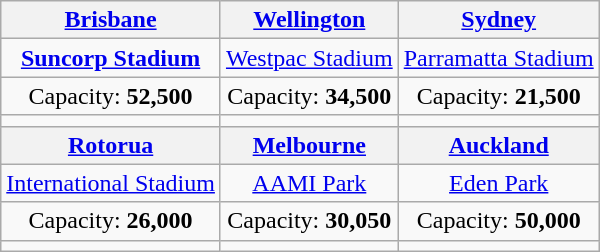<table class="wikitable" style="text-align:center">
<tr>
<th><strong><a href='#'>Brisbane</a></strong></th>
<th><a href='#'>Wellington</a></th>
<th><a href='#'>Sydney</a></th>
</tr>
<tr>
<td><strong><a href='#'>Suncorp Stadium</a></strong></td>
<td><a href='#'>Westpac Stadium</a></td>
<td><a href='#'>Parramatta Stadium</a></td>
</tr>
<tr>
<td>Capacity: <strong>52,500</strong></td>
<td>Capacity: <strong>34,500</strong></td>
<td>Capacity: <strong>21,500</strong></td>
</tr>
<tr>
<td></td>
<td></td>
<td></td>
</tr>
<tr>
<th><a href='#'>Rotorua</a></th>
<th><a href='#'>Melbourne</a></th>
<th><a href='#'>Auckland</a></th>
</tr>
<tr>
<td><a href='#'>International Stadium</a></td>
<td><a href='#'>AAMI Park</a></td>
<td><a href='#'>Eden Park</a></td>
</tr>
<tr>
<td>Capacity: <strong>26,000</strong></td>
<td>Capacity: <strong>30,050</strong></td>
<td>Capacity: <strong>50,000</strong></td>
</tr>
<tr>
<td></td>
<td></td>
<td></td>
</tr>
</table>
